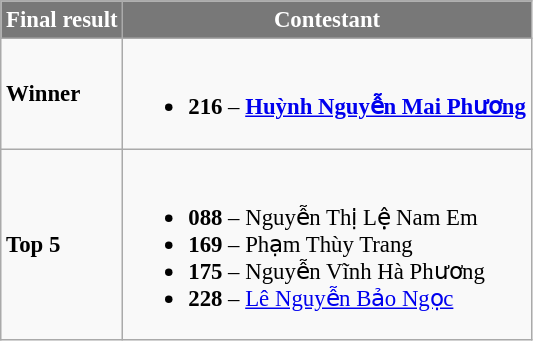<table class="wikitable sortable" style="font-size: 95%;">
<tr>
<th style="background-color:#787878;color:#FFFFFF;">Final result</th>
<th style="background-color:#787878;color:#FFFFFF;">Contestant</th>
</tr>
<tr>
<td><strong>Winner</strong></td>
<td><br><ul><li><strong>216</strong> – <strong><a href='#'>Huỳnh Nguyễn Mai Phương</a></strong></li></ul></td>
</tr>
<tr>
<td><strong>Top 5</strong></td>
<td><br><ul><li><strong>088</strong> – Nguyễn Thị Lệ Nam Em</li><li><strong>169</strong> – Phạm Thùy Trang</li><li><strong>175</strong> – Nguyễn Vĩnh Hà Phương</li><li><strong>228</strong> – <a href='#'>Lê Nguyễn Bảo Ngọc</a></li></ul></td>
</tr>
</table>
